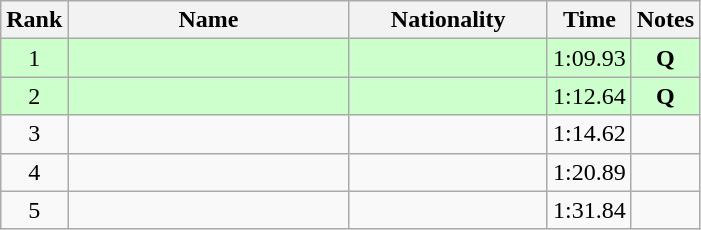<table class="wikitable sortable" style="text-align:center">
<tr>
<th>Rank</th>
<th style="width:180px">Name</th>
<th style="width:125px">Nationality</th>
<th>Time</th>
<th>Notes</th>
</tr>
<tr style="background:#cfc;">
<td>1</td>
<td style="text-align:left;"></td>
<td style="text-align:left;"></td>
<td>1:09.93</td>
<td><strong>Q</strong></td>
</tr>
<tr style="background:#cfc;">
<td>2</td>
<td style="text-align:left;"></td>
<td style="text-align:left;"></td>
<td>1:12.64</td>
<td><strong>Q</strong></td>
</tr>
<tr>
<td>3</td>
<td style="text-align:left;"></td>
<td style="text-align:left;"></td>
<td>1:14.62</td>
<td></td>
</tr>
<tr>
<td>4</td>
<td style="text-align:left;"></td>
<td style="text-align:left;"></td>
<td>1:20.89</td>
<td></td>
</tr>
<tr>
<td>5</td>
<td style="text-align:left;"></td>
<td style="text-align:left;"></td>
<td>1:31.84</td>
<td></td>
</tr>
</table>
